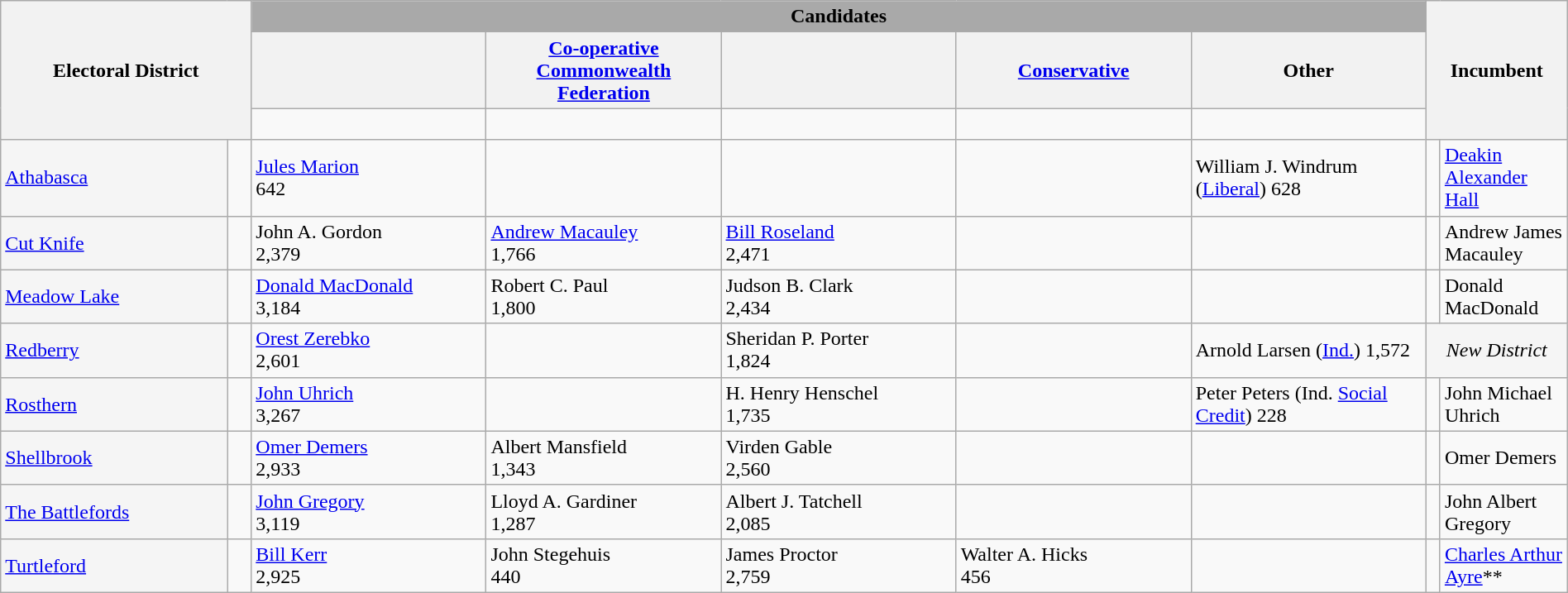<table class="wikitable" style="width:100%">
<tr>
<th style="width:16%;" style="background:darkgrey;" rowspan=3 colspan=2>Electoral District</th>
<th style="background:darkgrey;" colspan=5>Candidates</th>
<th style="width:14%;" style="background:darkgrey;" rowspan=3 colspan=2>Incumbent</th>
</tr>
<tr>
<th width=15%></th>
<th width=15%><a href='#'>Co-operative Commonwealth Federation</a></th>
<th width=15%></th>
<th width=15%><a href='#'>Conservative</a></th>
<th width=15%>Other</th>
</tr>
<tr>
<td width=15% > </td>
<td width=15% > </td>
<td width=15% > </td>
<td width=15% > </td>
<td width=15% > </td>
</tr>
<tr>
<td bgcolor=whitesmoke><a href='#'>Athabasca</a></td>
<td> </td>
<td><a href='#'>Jules Marion</a><br>642</td>
<td></td>
<td></td>
<td></td>
<td>William J. Windrum (<a href='#'>Liberal</a>) 628</td>
<td> </td>
<td><a href='#'>Deakin Alexander Hall</a></td>
</tr>
<tr>
<td bgcolor=whitesmoke><a href='#'>Cut Knife</a></td>
<td> </td>
<td>John A. Gordon<br>2,379</td>
<td><a href='#'>Andrew Macauley</a><br>1,766</td>
<td><a href='#'>Bill Roseland</a><br>2,471</td>
<td></td>
<td></td>
<td> </td>
<td>Andrew James Macauley</td>
</tr>
<tr>
<td bgcolor=whitesmoke><a href='#'>Meadow Lake</a></td>
<td> </td>
<td><a href='#'>Donald MacDonald</a><br>3,184</td>
<td>Robert C. Paul<br>1,800</td>
<td>Judson B. Clark<br>2,434</td>
<td></td>
<td></td>
<td> </td>
<td>Donald MacDonald</td>
</tr>
<tr>
<td bgcolor=whitesmoke><a href='#'>Redberry</a></td>
<td> </td>
<td><a href='#'>Orest Zerebko</a><br>2,601</td>
<td></td>
<td>Sheridan P. Porter<br>1,824</td>
<td></td>
<td>Arnold Larsen (<a href='#'>Ind.</a>) 1,572</td>
<td colspan=2  style="background:whitesmoke; text-align:center;"><em>New District</em></td>
</tr>
<tr>
<td bgcolor=whitesmoke><a href='#'>Rosthern</a></td>
<td> </td>
<td><a href='#'>John Uhrich</a><br>3,267</td>
<td></td>
<td>H. Henry Henschel<br>1,735</td>
<td></td>
<td>Peter Peters (Ind. <a href='#'>Social Credit</a>) 228</td>
<td> </td>
<td>John Michael Uhrich</td>
</tr>
<tr>
<td bgcolor=whitesmoke><a href='#'>Shellbrook</a></td>
<td> </td>
<td><a href='#'>Omer Demers</a><br>2,933</td>
<td>Albert Mansfield<br>1,343</td>
<td>Virden Gable<br>2,560</td>
<td></td>
<td></td>
<td> </td>
<td>Omer Demers</td>
</tr>
<tr>
<td bgcolor=whitesmoke><a href='#'>The Battlefords</a></td>
<td> </td>
<td><a href='#'>John Gregory</a><br>3,119</td>
<td>Lloyd A. Gardiner<br>1,287</td>
<td>Albert J. Tatchell<br>2,085</td>
<td></td>
<td></td>
<td> </td>
<td>John Albert Gregory</td>
</tr>
<tr>
<td bgcolor=whitesmoke><a href='#'>Turtleford</a></td>
<td> </td>
<td><a href='#'>Bill Kerr</a><br>2,925</td>
<td>John Stegehuis<br>440</td>
<td>James Proctor<br>2,759</td>
<td>Walter A. Hicks<br>456</td>
<td></td>
<td> </td>
<td><a href='#'>Charles Arthur Ayre</a>**</td>
</tr>
</table>
